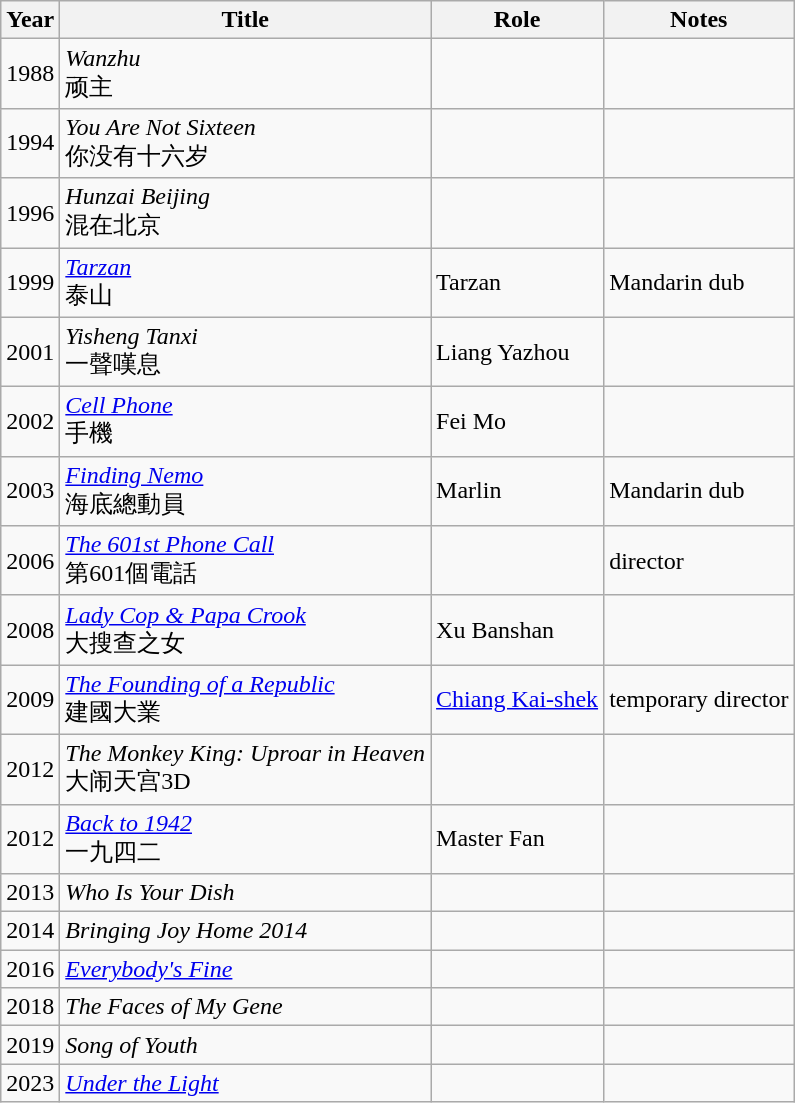<table class="wikitable">
<tr>
<th>Year</th>
<th>Title</th>
<th>Role</th>
<th>Notes</th>
</tr>
<tr>
<td>1988</td>
<td><em>Wanzhu</em><br>顽主</td>
<td></td>
<td></td>
</tr>
<tr>
<td>1994</td>
<td><em>You Are Not Sixteen</em><br>你没有十六岁</td>
<td></td>
<td></td>
</tr>
<tr>
<td>1996</td>
<td><em>Hunzai Beijing</em><br>混在北京</td>
<td></td>
<td></td>
</tr>
<tr>
<td>1999</td>
<td><em><a href='#'>Tarzan</a></em><br>泰山</td>
<td>Tarzan</td>
<td>Mandarin dub</td>
</tr>
<tr>
<td>2001</td>
<td><em>Yisheng Tanxi</em><br>一聲嘆息</td>
<td>Liang Yazhou</td>
<td></td>
</tr>
<tr>
<td>2002</td>
<td><em><a href='#'>Cell Phone</a></em><br>手機</td>
<td>Fei Mo</td>
<td></td>
</tr>
<tr>
<td>2003</td>
<td><em><a href='#'>Finding Nemo</a></em><br>海底總動員</td>
<td>Marlin</td>
<td>Mandarin dub</td>
</tr>
<tr>
<td>2006</td>
<td><em><a href='#'>The 601st Phone Call</a></em><br>第601個電話</td>
<td></td>
<td>director</td>
</tr>
<tr>
<td>2008</td>
<td><em><a href='#'>Lady Cop & Papa Crook</a></em><br>大搜查之女</td>
<td>Xu Banshan</td>
<td></td>
</tr>
<tr>
<td>2009</td>
<td><em><a href='#'>The Founding of a Republic</a></em><br>建國大業</td>
<td><a href='#'>Chiang Kai-shek</a></td>
<td>temporary director</td>
</tr>
<tr>
<td>2012</td>
<td><em>The Monkey King: Uproar in Heaven</em><br>大闹天宫3D</td>
<td></td>
<td></td>
</tr>
<tr>
<td>2012</td>
<td><em><a href='#'>Back to 1942</a></em><br>一九四二</td>
<td>Master Fan</td>
<td></td>
</tr>
<tr>
<td>2013</td>
<td><em>Who Is Your Dish</em><br></td>
<td></td>
<td></td>
</tr>
<tr>
<td>2014</td>
<td><em> Bringing Joy Home 2014</em><br></td>
<td></td>
<td></td>
</tr>
<tr>
<td>2016</td>
<td><em><a href='#'>Everybody's Fine</a></em><br></td>
<td></td>
<td></td>
</tr>
<tr>
<td>2018</td>
<td><em> The Faces of My Gene</em></td>
<td></td>
<td></td>
</tr>
<tr>
<td>2019</td>
<td><em> Song of Youth</em></td>
<td></td>
<td></td>
</tr>
<tr>
<td>2023</td>
<td><em><a href='#'>Under the Light</a></em></td>
<td></td>
<td></td>
</tr>
</table>
